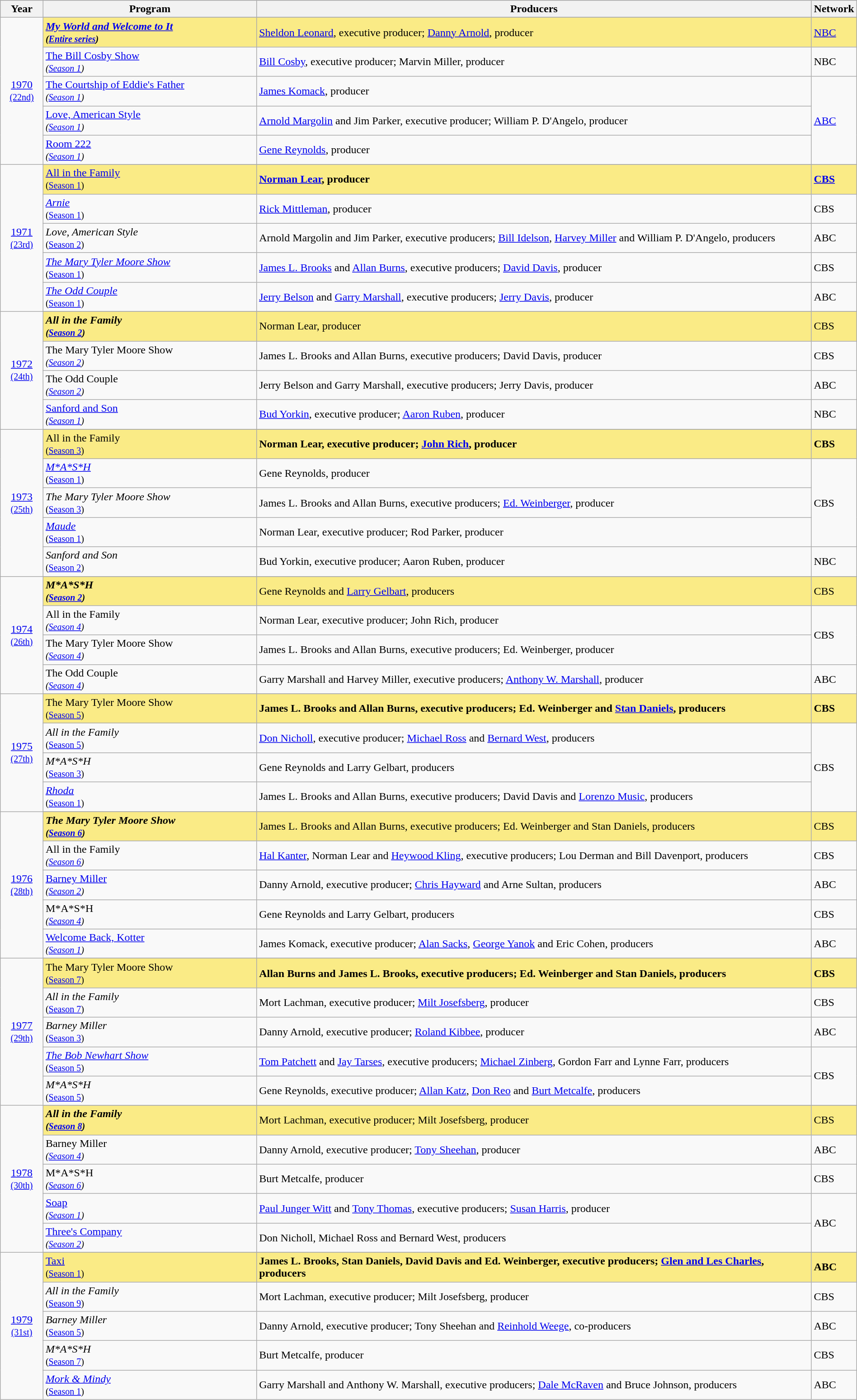<table class="wikitable" style="width:100%">
<tr bgcolor="#bebebe">
<th width="5%">Year</th>
<th width="25%">Program</th>
<th width="65%">Producers</th>
<th width="5%">Network</th>
</tr>
<tr>
<td rowspan="6" style="text-align:center"><a href='#'>1970</a><br><small><a href='#'>(22nd)</a></small><br></td>
</tr>
<tr style="background:#FAEB86;">
<td><strong><em><a href='#'>My World and Welcome to It</a><em><br><small>(<a href='#'>Entire series</a>)</small><strong></td>
<td></strong><a href='#'>Sheldon Leonard</a>, executive producer; <a href='#'>Danny Arnold</a>, producer<strong></td>
<td></strong><a href='#'>NBC</a><strong></td>
</tr>
<tr>
<td></em><a href='#'>The Bill Cosby Show</a><em><br><small>(<a href='#'>Season 1</a>)</small></td>
<td><a href='#'>Bill Cosby</a>, executive producer; Marvin Miller, producer</td>
<td>NBC</td>
</tr>
<tr>
<td></em><a href='#'>The Courtship of Eddie's Father</a><em><br><small>(<a href='#'>Season 1</a>)</small></td>
<td><a href='#'>James Komack</a>, producer</td>
<td rowspan="3"><a href='#'>ABC</a></td>
</tr>
<tr>
<td></em><a href='#'>Love, American Style</a><em><br><small>(<a href='#'>Season 1</a>)</small></td>
<td><a href='#'>Arnold Margolin</a> and Jim Parker, executive producer; William P. D'Angelo, producer</td>
</tr>
<tr>
<td></em><a href='#'>Room 222</a><em><br><small>(<a href='#'>Season 1</a>)</small></td>
<td><a href='#'>Gene Reynolds</a>, producer</td>
</tr>
<tr>
<td rowspan="6" style="text-align:center"><a href='#'>1971</a><br><small><a href='#'>(23rd)</a></small><br></td>
</tr>
<tr style="background:#FAEB86;">
<td></em></strong><a href='#'>All in the Family</a></em><br><small>(<a href='#'>Season 1</a>)</small></strong></td>
<td><strong><a href='#'>Norman Lear</a>, producer</strong></td>
<td><strong><a href='#'>CBS</a></strong></td>
</tr>
<tr>
<td><em><a href='#'>Arnie</a></em><br><small>(<a href='#'>Season 1</a>)</small></td>
<td><a href='#'>Rick Mittleman</a>, producer</td>
<td>CBS</td>
</tr>
<tr>
<td><em>Love, American Style</em><br><small>(<a href='#'>Season 2</a>)</small></td>
<td>Arnold Margolin and Jim Parker, executive producers; <a href='#'>Bill Idelson</a>, <a href='#'>Harvey Miller</a> and William P. D'Angelo, producers</td>
<td>ABC</td>
</tr>
<tr>
<td><em><a href='#'>The Mary Tyler Moore Show</a></em><br><small>(<a href='#'>Season 1</a>)</small></td>
<td><a href='#'>James L. Brooks</a> and <a href='#'>Allan Burns</a>, executive producers; <a href='#'>David Davis</a>, producer</td>
<td>CBS</td>
</tr>
<tr>
<td><em><a href='#'>The Odd Couple</a></em><br><small>(<a href='#'>Season 1</a>)</small></td>
<td><a href='#'>Jerry Belson</a> and <a href='#'>Garry Marshall</a>, executive producers; <a href='#'>Jerry Davis</a>, producer</td>
<td>ABC</td>
</tr>
<tr>
<td rowspan="5" style="text-align:center"><a href='#'>1972</a><br><small><a href='#'>(24th)</a></small><br></td>
</tr>
<tr style="background:#FAEB86;">
<td><strong><em>All in the Family<em><br><small>(<a href='#'>Season 2</a>)</small><strong></td>
<td></strong>Norman Lear, producer<strong></td>
<td></strong>CBS<strong></td>
</tr>
<tr>
<td></em>The Mary Tyler Moore Show<em><br><small>(<a href='#'>Season 2</a>)</small></td>
<td>James L. Brooks and Allan Burns, executive producers; David Davis, producer</td>
<td>CBS</td>
</tr>
<tr>
<td></em>The Odd Couple<em><br><small>(<a href='#'>Season 2</a>)</small></td>
<td>Jerry Belson and Garry Marshall, executive producers; Jerry Davis, producer</td>
<td>ABC</td>
</tr>
<tr>
<td></em><a href='#'>Sanford and Son</a><em><br><small>(<a href='#'>Season 1</a>)</small></td>
<td><a href='#'>Bud Yorkin</a>, executive producer; <a href='#'>Aaron Ruben</a>, producer</td>
<td>NBC</td>
</tr>
<tr>
<td rowspan="6" style="text-align:center"><a href='#'>1973</a><br><small><a href='#'>(25th)</a></small><br></td>
</tr>
<tr style="background:#FAEB86;">
<td></em></strong>All in the Family</em><br><small>(<a href='#'>Season 3</a>)</small></strong></td>
<td><strong>Norman Lear, executive producer; <a href='#'>John Rich</a>, producer</strong></td>
<td><strong>CBS</strong></td>
</tr>
<tr>
<td><em><a href='#'>M*A*S*H</a></em><br><small>(<a href='#'>Season 1</a>)</small></td>
<td>Gene Reynolds, producer</td>
<td rowspan=3>CBS</td>
</tr>
<tr>
<td><em>The Mary Tyler Moore Show</em><br><small>(<a href='#'>Season 3</a>)</small></td>
<td>James L. Brooks and Allan Burns, executive producers; <a href='#'>Ed. Weinberger</a>, producer</td>
</tr>
<tr>
<td><em><a href='#'>Maude</a></em><br><small>(<a href='#'>Season 1</a>)</small></td>
<td>Norman Lear, executive producer; Rod Parker, producer</td>
</tr>
<tr>
<td><em>Sanford and Son</em><br><small>(<a href='#'>Season 2</a>)</small></td>
<td>Bud Yorkin, executive producer; Aaron Ruben, producer</td>
<td>NBC</td>
</tr>
<tr>
<td rowspan="5" style="text-align:center"><a href='#'>1974</a><br><small><a href='#'>(26th)</a></small><br></td>
</tr>
<tr style="background:#FAEB86;">
<td><strong><em>M*A*S*H<em><br><small>(<a href='#'>Season 2</a>)</small><strong></td>
<td></strong>Gene Reynolds and <a href='#'>Larry Gelbart</a>, producers<strong></td>
<td></strong>CBS<strong></td>
</tr>
<tr>
<td></em>All in the Family<em><br><small>(<a href='#'>Season 4</a>)</small></td>
<td>Norman Lear, executive producer; John Rich, producer</td>
<td rowspan=2>CBS</td>
</tr>
<tr>
<td></em>The Mary Tyler Moore Show<em><br><small>(<a href='#'>Season 4</a>)</small></td>
<td>James L. Brooks and Allan Burns, executive producers; Ed. Weinberger, producer</td>
</tr>
<tr>
<td></em>The Odd Couple<em><br><small>(<a href='#'>Season 4</a>)</small></td>
<td>Garry Marshall and Harvey Miller, executive producers; <a href='#'>Anthony W. Marshall</a>, producer</td>
<td>ABC</td>
</tr>
<tr>
<td rowspan="5" style="text-align:center"><a href='#'>1975</a><br><small><a href='#'>(27th)</a></small><br></td>
</tr>
<tr style="background:#FAEB86;">
<td></em></strong>The Mary Tyler Moore Show</em><br><small>(<a href='#'>Season 5</a>)</small></strong></td>
<td><strong>James L. Brooks and Allan Burns, executive producers; Ed. Weinberger and <a href='#'>Stan Daniels</a>, producers</strong></td>
<td><strong>CBS</strong></td>
</tr>
<tr>
<td><em>All in the Family</em><br><small>(<a href='#'>Season 5</a>)</small></td>
<td><a href='#'>Don Nicholl</a>, executive producer; <a href='#'>Michael Ross</a> and <a href='#'>Bernard West</a>, producers</td>
<td rowspan=3>CBS</td>
</tr>
<tr>
<td><em>M*A*S*H</em><br><small>(<a href='#'>Season 3</a>)</small></td>
<td>Gene Reynolds and Larry Gelbart, producers</td>
</tr>
<tr>
<td><em><a href='#'>Rhoda</a></em><br><small>(<a href='#'>Season 1</a>)</small></td>
<td>James L. Brooks and Allan Burns, executive producers; David Davis and <a href='#'>Lorenzo Music</a>, producers</td>
</tr>
<tr>
<td rowspan="6" style="text-align:center"><a href='#'>1976</a><br><small><a href='#'>(28th)</a></small><br></td>
</tr>
<tr style="background:#FAEB86;">
<td><strong><em>The Mary Tyler Moore Show<em><br><small>(<a href='#'>Season 6</a>)</small><strong></td>
<td></strong>James L. Brooks and Allan Burns, executive producers; Ed. Weinberger and Stan Daniels, producers<strong></td>
<td></strong>CBS<strong></td>
</tr>
<tr>
<td></em>All in the Family<em><br><small>(<a href='#'>Season 6</a>)</small></td>
<td><a href='#'>Hal Kanter</a>, Norman Lear and <a href='#'>Heywood Kling</a>, executive producers; Lou Derman and Bill Davenport, producers</td>
<td>CBS</td>
</tr>
<tr>
<td></em><a href='#'>Barney Miller</a><em><br><small>(<a href='#'>Season 2</a>)</small></td>
<td>Danny Arnold, executive producer; <a href='#'>Chris Hayward</a> and Arne Sultan, producers</td>
<td>ABC</td>
</tr>
<tr>
<td></em>M*A*S*H<em><br><small>(<a href='#'>Season 4</a>)</small></td>
<td>Gene Reynolds and Larry Gelbart, producers</td>
<td>CBS</td>
</tr>
<tr>
<td></em><a href='#'>Welcome Back, Kotter</a><em><br><small>(<a href='#'>Season 1</a>)</small></td>
<td>James Komack, executive producer; <a href='#'>Alan Sacks</a>, <a href='#'>George Yanok</a> and Eric Cohen, producers</td>
<td>ABC</td>
</tr>
<tr>
<td rowspan="6" style="text-align:center"><a href='#'>1977</a><br><small><a href='#'>(29th)</a></small><br></td>
</tr>
<tr style="background:#FAEB86;">
<td></em></strong>The Mary Tyler Moore Show</em><br><small>(<a href='#'>Season 7</a>)</small></strong></td>
<td><strong>Allan Burns and James L. Brooks, executive producers; Ed. Weinberger and Stan Daniels, producers</strong></td>
<td><strong>CBS</strong></td>
</tr>
<tr>
<td><em>All in the Family</em><br><small>(<a href='#'>Season 7</a>)</small></td>
<td>Mort Lachman, executive producer; <a href='#'>Milt Josefsberg</a>, producer</td>
<td>CBS</td>
</tr>
<tr>
<td><em>Barney Miller</em><br><small>(<a href='#'>Season 3</a>)</small></td>
<td>Danny Arnold, executive producer; <a href='#'>Roland Kibbee</a>, producer</td>
<td>ABC</td>
</tr>
<tr>
<td><em><a href='#'>The Bob Newhart Show</a></em><br><small>(<a href='#'>Season 5</a>)</small></td>
<td><a href='#'>Tom Patchett</a> and <a href='#'>Jay Tarses</a>, executive producers; <a href='#'>Michael Zinberg</a>, Gordon Farr and Lynne Farr, producers</td>
<td rowspan=2>CBS</td>
</tr>
<tr>
<td><em>M*A*S*H</em><br><small>(<a href='#'>Season 5</a>)</small></td>
<td>Gene Reynolds, executive producer; <a href='#'>Allan Katz</a>, <a href='#'>Don Reo</a> and <a href='#'>Burt Metcalfe</a>, producers</td>
</tr>
<tr>
<td rowspan="6" style="text-align:center"><a href='#'>1978</a><br><small><a href='#'>(30th)</a></small><br></td>
</tr>
<tr style="background:#FAEB86;">
<td><strong><em>All in the Family<em><br><small>(<a href='#'>Season 8</a>)</small><strong></td>
<td></strong>Mort Lachman, executive producer; Milt Josefsberg, producer<strong></td>
<td></strong>CBS<strong></td>
</tr>
<tr>
<td></em>Barney Miller<em><br><small>(<a href='#'>Season 4</a>)</small></td>
<td>Danny Arnold, executive producer; <a href='#'>Tony Sheehan</a>, producer</td>
<td>ABC</td>
</tr>
<tr>
<td></em>M*A*S*H<em><br><small>(<a href='#'>Season 6</a>)</small></td>
<td>Burt Metcalfe, producer</td>
<td>CBS</td>
</tr>
<tr>
<td></em><a href='#'>Soap</a><em><br><small>(<a href='#'>Season 1</a>)</small></td>
<td><a href='#'>Paul Junger Witt</a> and <a href='#'>Tony Thomas</a>, executive producers; <a href='#'>Susan Harris</a>, producer</td>
<td rowspan="2">ABC</td>
</tr>
<tr>
<td></em><a href='#'>Three's Company</a><em><br><small>(<a href='#'>Season 2</a>)</small></td>
<td>Don Nicholl, Michael Ross and Bernard West, producers</td>
</tr>
<tr>
<td rowspan="6" style="text-align:center"><a href='#'>1979</a><br><small><a href='#'>(31st)</a></small><br></td>
</tr>
<tr style="background:#FAEB86;">
<td></em></strong><a href='#'>Taxi</a></em><br><small>(<a href='#'>Season 1</a>)</small></strong></td>
<td><strong>James L. Brooks, Stan Daniels, David Davis and Ed. Weinberger, executive producers; <a href='#'>Glen and Les Charles</a>, producers</strong></td>
<td><strong>ABC</strong></td>
</tr>
<tr>
<td><em>All in the Family</em><br><small>(<a href='#'>Season 9</a>)</small></td>
<td>Mort Lachman, executive producer; Milt Josefsberg, producer</td>
<td>CBS</td>
</tr>
<tr>
<td><em>Barney Miller</em><br><small>(<a href='#'>Season 5</a>)</small></td>
<td>Danny Arnold, executive producer; Tony Sheehan and <a href='#'>Reinhold Weege</a>, co-producers</td>
<td>ABC</td>
</tr>
<tr>
<td><em>M*A*S*H</em><br><small>(<a href='#'>Season 7</a>)</small></td>
<td>Burt Metcalfe, producer</td>
<td>CBS</td>
</tr>
<tr>
<td><em><a href='#'>Mork & Mindy</a></em><br><small>(<a href='#'>Season 1</a>)</small></td>
<td>Garry Marshall and Anthony W. Marshall, executive producers; <a href='#'>Dale McRaven</a> and Bruce Johnson, producers</td>
<td>ABC</td>
</tr>
</table>
